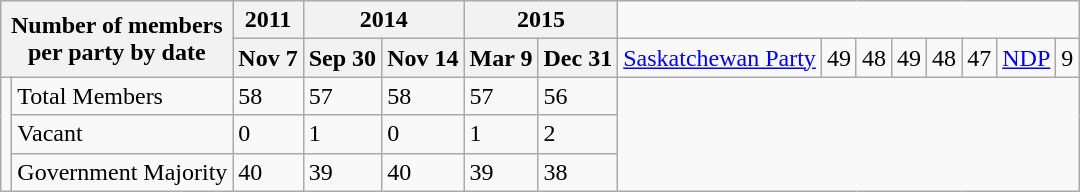<table class="wikitable">
<tr>
<th colspan=2 rowspan=2>Number of members<br>per party by date</th>
<th>2011</th>
<th colspan=2>2014</th>
<th colspan=2>2015</th>
</tr>
<tr>
<th>Nov 7</th>
<th>Sep 30</th>
<th>Nov 14</th>
<th>Mar 9</th>
<th>Dec 31<br></th>
<td><a href='#'>Saskatchewan Party</a></td>
<td>49</td>
<td>48</td>
<td>49</td>
<td>48</td>
<td>47<br></td>
<td><a href='#'>NDP</a></td>
<td colspan=5>9</td>
</tr>
<tr>
<td rowspan=3></td>
<td>Total Members</td>
<td>58</td>
<td>57</td>
<td>58</td>
<td>57</td>
<td>56</td>
</tr>
<tr>
<td>Vacant</td>
<td>0</td>
<td>1</td>
<td>0</td>
<td>1</td>
<td>2</td>
</tr>
<tr>
<td>Government Majority</td>
<td>40</td>
<td>39</td>
<td>40</td>
<td>39</td>
<td>38</td>
</tr>
</table>
